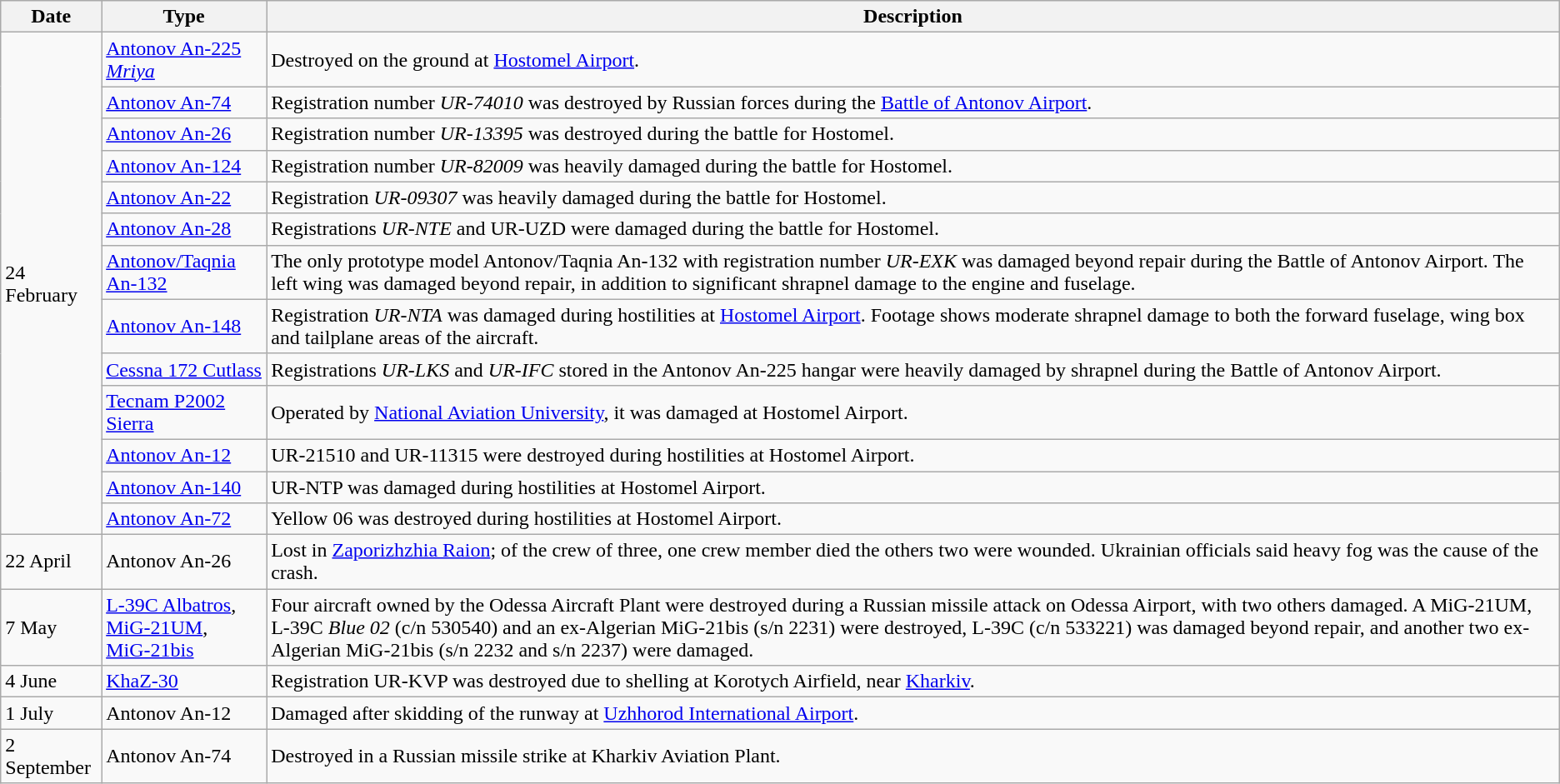<table class="wikitable">
<tr>
<th>Date</th>
<th>Type</th>
<th>Description</th>
</tr>
<tr>
<td rowspan="13">24 February</td>
<td><a href='#'>Antonov An-225 <em>Mriya</em></a></td>
<td>Destroyed on the ground at <a href='#'>Hostomel Airport</a>.</td>
</tr>
<tr>
<td><a href='#'>Antonov An-74</a></td>
<td>Registration number <em>UR-74010</em> was destroyed by Russian forces during the <a href='#'>Battle of Antonov Airport</a>.</td>
</tr>
<tr>
<td><a href='#'>Antonov An-26</a></td>
<td>Registration number <em>UR-13395</em> was destroyed during the battle for Hostomel.</td>
</tr>
<tr>
<td><a href='#'>Antonov An-124</a></td>
<td>Registration number <em>UR-82009</em> was heavily damaged during the battle for Hostomel.</td>
</tr>
<tr>
<td><a href='#'>Antonov An-22</a></td>
<td>Registration <em>UR-09307</em> was heavily damaged during the battle for Hostomel.</td>
</tr>
<tr>
<td><a href='#'>Antonov An-28</a></td>
<td>Registrations <em>UR-NTE</em> and UR-UZD were damaged during the battle for Hostomel.</td>
</tr>
<tr>
<td><a href='#'>Antonov/Taqnia An-132</a></td>
<td>The only prototype model Antonov/Taqnia An-132 with registration number <em>UR-EXK</em> was damaged beyond repair during the Battle of Antonov Airport. The left wing was damaged beyond repair, in addition to significant shrapnel damage to the engine and fuselage.</td>
</tr>
<tr>
<td><a href='#'>Antonov An-148</a></td>
<td>Registration <em>UR-NTA</em> was damaged during hostilities at <a href='#'>Hostomel Airport</a>. Footage shows moderate shrapnel damage to both the forward fuselage, wing box and tailplane areas of the aircraft.</td>
</tr>
<tr>
<td><a href='#'>Cessna 172 Cutlass</a></td>
<td>Registrations <em>UR-LKS</em> and <em>UR-IFC</em> stored in the Antonov An-225 hangar were heavily damaged by shrapnel during the Battle of Antonov Airport.</td>
</tr>
<tr>
<td><a href='#'>Tecnam P2002 Sierra</a></td>
<td>Operated by <a href='#'>National Aviation University</a>, it was damaged at Hostomel Airport.</td>
</tr>
<tr>
<td><a href='#'>Antonov An-12</a></td>
<td>UR-21510 and UR-11315 were destroyed during hostilities at Hostomel Airport.</td>
</tr>
<tr>
<td><a href='#'>Antonov An-140</a></td>
<td>UR-NTP was damaged during hostilities at Hostomel Airport.</td>
</tr>
<tr>
<td><a href='#'>Antonov An-72</a></td>
<td>Yellow 06 was destroyed during hostilities at Hostomel Airport.</td>
</tr>
<tr>
<td>22 April</td>
<td>Antonov An-26</td>
<td>Lost in <a href='#'>Zaporizhzhia Raion</a>; of the crew of three, one crew member died the others two were wounded. Ukrainian officials said heavy fog was the cause of the crash.</td>
</tr>
<tr>
<td>7 May</td>
<td><a href='#'>L-39C Albatros</a>,<br><a href='#'>MiG-21UM</a>,<br><a href='#'>MiG-21bis</a></td>
<td>Four aircraft owned by the Odessa Aircraft Plant were destroyed during a Russian missile attack on Odessa Airport, with two others damaged. A MiG-21UM, L-39C <em>Blue 02</em> (c/n 530540) and an ex-Algerian MiG-21bis (s/n 2231) were destroyed, L-39C (c/n 533221) was damaged beyond repair, and another two ex-Algerian MiG-21bis (s/n 2232 and s/n 2237) were damaged.</td>
</tr>
<tr>
<td>4 June</td>
<td><a href='#'>KhaZ-30</a></td>
<td>Registration UR-KVP was destroyed due to shelling at Korotych Airfield, near <a href='#'>Kharkiv</a>.</td>
</tr>
<tr>
<td>1 July</td>
<td>Antonov An-12</td>
<td>Damaged after skidding of the runway at <a href='#'>Uzhhorod International Airport</a>.</td>
</tr>
<tr>
<td>2 September</td>
<td>Antonov An-74</td>
<td>Destroyed in a Russian missile strike at Kharkiv Aviation Plant.</td>
</tr>
</table>
